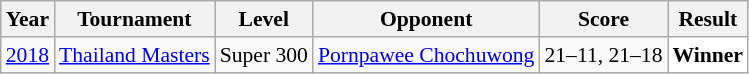<table class="sortable wikitable" style="font-size: 90%">
<tr>
<th>Year</th>
<th>Tournament</th>
<th>Level</th>
<th>Opponent</th>
<th>Score</th>
<th>Result</th>
</tr>
<tr>
<td align="center"><a href='#'>2018</a></td>
<td align="left"><a href='#'>Thailand Masters</a></td>
<td align="left">Super 300</td>
<td align="left"> <a href='#'>Pornpawee Chochuwong</a></td>
<td align="left">21–11, 21–18</td>
<td style="text-align:left; background:white"> <strong>Winner</strong></td>
</tr>
</table>
